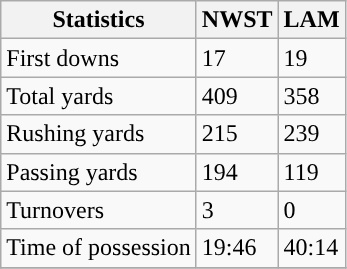<table class="wikitable">
<tr>
<th>Statistics</th>
<th>NWST</th>
<th>LAM</th>
</tr>
<tr>
<td>First downs</td>
<td>17</td>
<td>19</td>
</tr>
<tr>
<td>Total yards</td>
<td>409</td>
<td>358</td>
</tr>
<tr>
<td>Rushing yards</td>
<td>215</td>
<td>239</td>
</tr>
<tr>
<td>Passing yards</td>
<td>194</td>
<td>119</td>
</tr>
<tr>
<td>Turnovers</td>
<td>3</td>
<td>0</td>
</tr>
<tr>
<td>Time of possession</td>
<td>19:46</td>
<td>40:14</td>
</tr>
<tr>
</tr>
</table>
